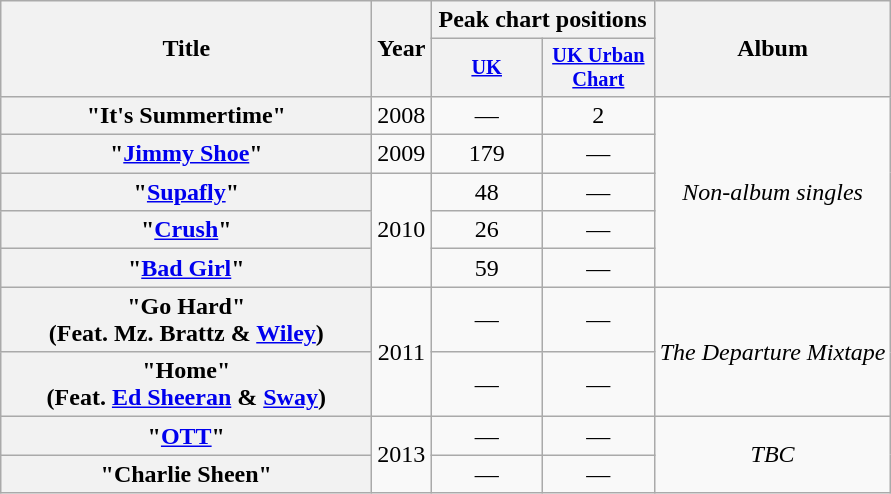<table class="wikitable plainrowheaders" style="text-align:center;">
<tr>
<th scope="col" rowspan="2" style="width:15em;">Title</th>
<th scope="col" rowspan="2">Year</th>
<th scope="col" colspan="2">Peak chart positions</th>
<th scope="col" rowspan="2">Album</th>
</tr>
<tr>
<th scope="col" style="width:5em;font-size:85%;"><a href='#'>UK</a><br></th>
<th scope="col" style="width:5em;font-size:85%;"><a href='#'>UK Urban Chart</a></th>
</tr>
<tr>
<th scope="row">"It's Summertime"</th>
<td rowspan="1">2008</td>
<td>—</td>
<td>2</td>
<td rowspan="5"><em>Non-album singles</em></td>
</tr>
<tr>
<th scope="row">"<a href='#'>Jimmy Shoe</a>"</th>
<td rowspan="1">2009</td>
<td>179</td>
<td>—</td>
</tr>
<tr>
<th scope="row">"<a href='#'>Supafly</a>"</th>
<td rowspan="3">2010</td>
<td>48</td>
<td>—</td>
</tr>
<tr>
<th scope="row">"<a href='#'>Crush</a>"</th>
<td>26</td>
<td>—</td>
</tr>
<tr>
<th scope="row">"<a href='#'>Bad Girl</a>"</th>
<td>59</td>
<td>—</td>
</tr>
<tr>
<th scope="row">"Go Hard"<br><span>(Feat. Mz. Brattz & <a href='#'>Wiley</a>)</span></th>
<td rowspan="2">2011</td>
<td>—</td>
<td>—</td>
<td rowspan="2"><em>The Departure Mixtape</em></td>
</tr>
<tr>
<th scope="row">"Home"<br><span>(Feat. <a href='#'>Ed Sheeran</a> & <a href='#'>Sway</a>)</span></th>
<td>—</td>
<td>—</td>
</tr>
<tr>
<th scope="row">"<a href='#'>OTT</a>"</th>
<td rowspan="2">2013</td>
<td>—</td>
<td>—</td>
<td rowspan="2"><em>TBC</em></td>
</tr>
<tr>
<th scope="row">"Charlie Sheen"</th>
<td>—</td>
<td>—</td>
</tr>
</table>
